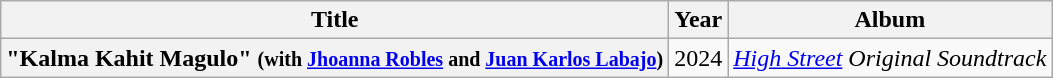<table class="wikitable plainrowheaders" style="text-align:center;">
<tr>
<th scope="col">Title</th>
<th scope="col">Year</th>
<th scope="col">Album</th>
</tr>
<tr>
<th scope="row">"Kalma Kahit Magulo" <small>(with <a href='#'>Jhoanna Robles</a> and <a href='#'>Juan Karlos Labajo</a>)</small></th>
<td>2024</td>
<td><em><a href='#'>High Street</a></em> <em>Original Soundtrack</em></td>
</tr>
</table>
